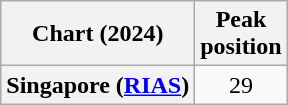<table class="wikitable sortable plainrowheaders" style="text-align:center;">
<tr>
<th scope="col">Chart (2024)</th>
<th scope="col">Peak<br>position</th>
</tr>
<tr>
<th scope="row">Singapore (<a href='#'>RIAS</a>)</th>
<td>29</td>
</tr>
</table>
